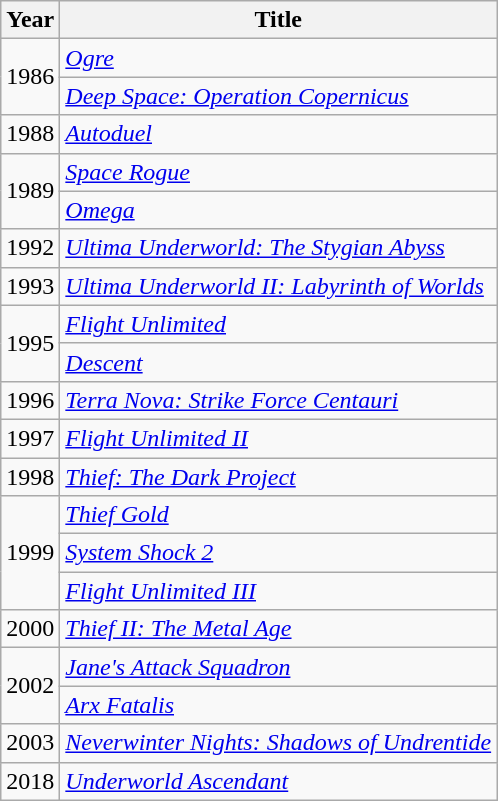<table class="wikitable sortable">
<tr>
<th>Year</th>
<th>Title</th>
</tr>
<tr>
<td rowspan="2">1986</td>
<td><em><a href='#'>Ogre</a></em></td>
</tr>
<tr>
<td><em><a href='#'>Deep Space: Operation Copernicus</a></em></td>
</tr>
<tr>
<td>1988</td>
<td><em><a href='#'>Autoduel</a></em></td>
</tr>
<tr>
<td rowspan="2">1989</td>
<td><em><a href='#'>Space Rogue</a></em></td>
</tr>
<tr>
<td><em><a href='#'>Omega</a></em></td>
</tr>
<tr>
<td>1992</td>
<td><em><a href='#'>Ultima Underworld: The Stygian Abyss</a></em></td>
</tr>
<tr>
<td>1993</td>
<td><em><a href='#'>Ultima Underworld II: Labyrinth of Worlds</a></em></td>
</tr>
<tr>
<td rowspan="2">1995</td>
<td><em><a href='#'>Flight Unlimited</a></em></td>
</tr>
<tr>
<td><em><a href='#'>Descent</a></em></td>
</tr>
<tr>
<td>1996</td>
<td><em><a href='#'>Terra Nova: Strike Force Centauri</a></em></td>
</tr>
<tr>
<td>1997</td>
<td><em><a href='#'>Flight Unlimited II</a></em></td>
</tr>
<tr>
<td>1998</td>
<td><em><a href='#'>Thief: The Dark Project</a></em></td>
</tr>
<tr>
<td rowspan="3">1999</td>
<td><em><a href='#'>Thief Gold</a></em></td>
</tr>
<tr>
<td><em><a href='#'>System Shock 2</a></em></td>
</tr>
<tr>
<td><em><a href='#'>Flight Unlimited III</a></em></td>
</tr>
<tr>
<td>2000</td>
<td><em><a href='#'>Thief II: The Metal Age</a></em></td>
</tr>
<tr>
<td rowspan="2">2002</td>
<td><em><a href='#'>Jane's Attack Squadron</a></em></td>
</tr>
<tr>
<td><em><a href='#'>Arx Fatalis</a></em></td>
</tr>
<tr>
<td>2003</td>
<td><em><a href='#'>Neverwinter Nights: Shadows of Undrentide</a></em></td>
</tr>
<tr>
<td>2018</td>
<td><em><a href='#'>Underworld Ascendant</a></em></td>
</tr>
</table>
